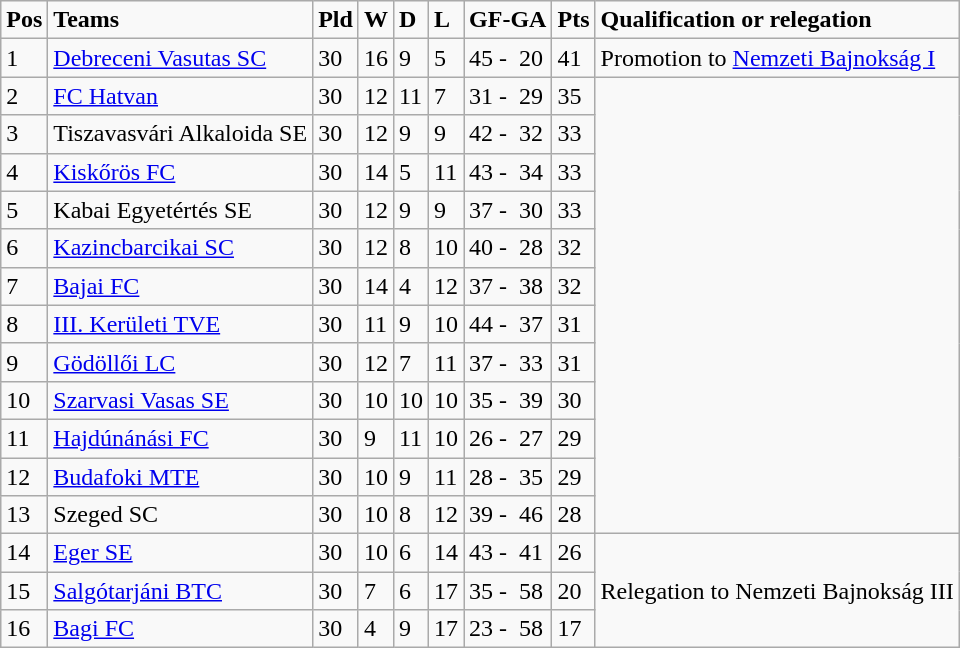<table class="wikitable">
<tr>
<td><strong>Pos</strong></td>
<td><strong>Teams</strong></td>
<td><strong>Pld</strong></td>
<td><strong>W</strong></td>
<td><strong>D</strong></td>
<td><strong>L</strong></td>
<td><strong>GF-GA</strong></td>
<td><strong>Pts</strong></td>
<td><strong>Qualification or relegation</strong></td>
</tr>
<tr>
<td>1</td>
<td><a href='#'>Debreceni Vasutas SC</a></td>
<td>30</td>
<td>16</td>
<td>9</td>
<td>5</td>
<td>45 -  20</td>
<td>41</td>
<td>Promotion to <a href='#'>Nemzeti Bajnokság I</a></td>
</tr>
<tr>
<td>2</td>
<td><a href='#'>FC Hatvan</a></td>
<td>30</td>
<td>12</td>
<td>11</td>
<td>7</td>
<td>31 -  29</td>
<td>35</td>
<td rowspan="12"></td>
</tr>
<tr>
<td>3</td>
<td>Tiszavasvári Alkaloida SE</td>
<td>30</td>
<td>12</td>
<td>9</td>
<td>9</td>
<td>42 -  32</td>
<td>33</td>
</tr>
<tr>
<td>4</td>
<td><a href='#'>Kiskőrös FC</a></td>
<td>30</td>
<td>14</td>
<td>5</td>
<td>11</td>
<td>43 -  34</td>
<td>33</td>
</tr>
<tr>
<td>5</td>
<td>Kabai Egyetértés SE</td>
<td>30</td>
<td>12</td>
<td>9</td>
<td>9</td>
<td>37 -  30</td>
<td>33</td>
</tr>
<tr>
<td>6</td>
<td><a href='#'>Kazincbarcikai SC</a></td>
<td>30</td>
<td>12</td>
<td>8</td>
<td>10</td>
<td>40 -  28</td>
<td>32</td>
</tr>
<tr>
<td>7</td>
<td><a href='#'>Bajai FC</a></td>
<td>30</td>
<td>14</td>
<td>4</td>
<td>12</td>
<td>37 -  38</td>
<td>32</td>
</tr>
<tr>
<td>8</td>
<td><a href='#'>III. Kerületi TVE</a></td>
<td>30</td>
<td>11</td>
<td>9</td>
<td>10</td>
<td>44 -  37</td>
<td>31</td>
</tr>
<tr>
<td>9</td>
<td><a href='#'>Gödöllői LC</a></td>
<td>30</td>
<td>12</td>
<td>7</td>
<td>11</td>
<td>37 -  33</td>
<td>31</td>
</tr>
<tr>
<td>10</td>
<td><a href='#'>Szarvasi Vasas SE</a></td>
<td>30</td>
<td>10</td>
<td>10</td>
<td>10</td>
<td>35 -  39</td>
<td>30</td>
</tr>
<tr>
<td>11</td>
<td><a href='#'>Hajdúnánási FC</a></td>
<td>30</td>
<td>9</td>
<td>11</td>
<td>10</td>
<td>26 -  27</td>
<td>29</td>
</tr>
<tr>
<td>12</td>
<td><a href='#'>Budafoki MTE</a></td>
<td>30</td>
<td>10</td>
<td>9</td>
<td>11</td>
<td>28 -  35</td>
<td>29</td>
</tr>
<tr>
<td>13</td>
<td>Szeged SC</td>
<td>30</td>
<td>10</td>
<td>8</td>
<td>12</td>
<td>39 -  46</td>
<td>28</td>
</tr>
<tr>
<td>14</td>
<td><a href='#'>Eger SE</a></td>
<td>30</td>
<td>10</td>
<td>6</td>
<td>14</td>
<td>43 -  41</td>
<td>26</td>
<td rowspan="3">Relegation to Nemzeti Bajnokság III</td>
</tr>
<tr>
<td>15</td>
<td><a href='#'>Salgótarjáni BTC</a></td>
<td>30</td>
<td>7</td>
<td>6</td>
<td>17</td>
<td>35 -  58</td>
<td>20</td>
</tr>
<tr>
<td>16</td>
<td><a href='#'>Bagi FC</a></td>
<td>30</td>
<td>4</td>
<td>9</td>
<td>17</td>
<td>23 -  58</td>
<td>17</td>
</tr>
</table>
